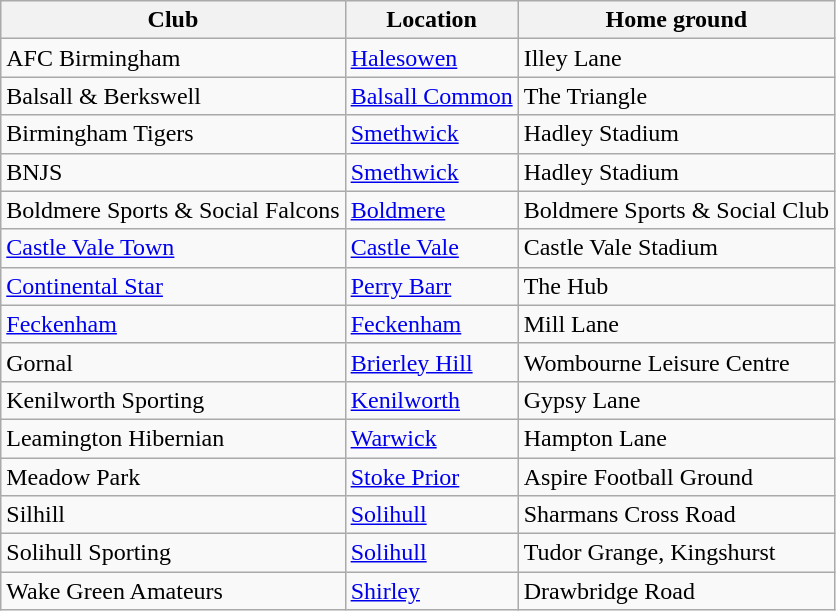<table class="wikitable">
<tr>
<th>Club</th>
<th>Location</th>
<th>Home ground</th>
</tr>
<tr>
<td>AFC Birmingham</td>
<td><a href='#'>Halesowen</a></td>
<td>Illey Lane</td>
</tr>
<tr>
<td>Balsall & Berkswell</td>
<td><a href='#'>Balsall Common</a></td>
<td>The Triangle</td>
</tr>
<tr>
<td>Birmingham Tigers</td>
<td><a href='#'>Smethwick</a></td>
<td>Hadley Stadium</td>
</tr>
<tr>
<td>BNJS</td>
<td><a href='#'>Smethwick</a></td>
<td>Hadley Stadium</td>
</tr>
<tr>
<td>Boldmere Sports & Social Falcons</td>
<td><a href='#'>Boldmere</a></td>
<td>Boldmere Sports & Social Club</td>
</tr>
<tr>
<td><a href='#'>Castle Vale Town</a></td>
<td><a href='#'>Castle Vale</a></td>
<td>Castle Vale Stadium</td>
</tr>
<tr>
<td><a href='#'>Continental Star</a></td>
<td><a href='#'>Perry Barr</a></td>
<td>The Hub</td>
</tr>
<tr>
<td><a href='#'>Feckenham</a></td>
<td><a href='#'>Feckenham</a></td>
<td>Mill Lane</td>
</tr>
<tr>
<td>Gornal</td>
<td><a href='#'>Brierley Hill</a></td>
<td>Wombourne Leisure Centre</td>
</tr>
<tr>
<td>Kenilworth Sporting</td>
<td><a href='#'>Kenilworth</a></td>
<td>Gypsy Lane</td>
</tr>
<tr>
<td>Leamington Hibernian</td>
<td><a href='#'>Warwick</a></td>
<td>Hampton Lane</td>
</tr>
<tr>
<td>Meadow Park</td>
<td><a href='#'>Stoke Prior</a></td>
<td>Aspire Football Ground</td>
</tr>
<tr>
<td>Silhill</td>
<td><a href='#'>Solihull</a></td>
<td>Sharmans Cross Road</td>
</tr>
<tr>
<td>Solihull Sporting</td>
<td><a href='#'>Solihull</a></td>
<td>Tudor Grange, Kingshurst</td>
</tr>
<tr>
<td>Wake Green Amateurs</td>
<td><a href='#'>Shirley</a></td>
<td>Drawbridge Road</td>
</tr>
</table>
